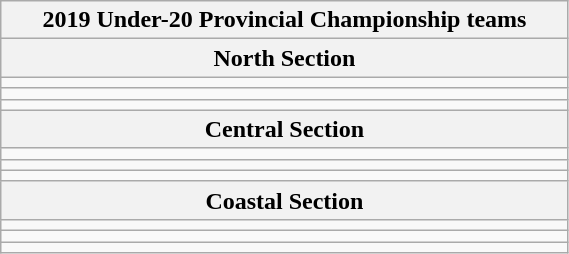<table class="wikitable sortable" style="text-align:left; font-size:100%; width:30%;">
<tr>
<th colspan="100%" align=center>2019 Under-20 Provincial Championship teams</th>
</tr>
<tr>
<th width="100%">North Section</th>
</tr>
<tr>
<td></td>
</tr>
<tr>
<td></td>
</tr>
<tr>
<td></td>
</tr>
<tr>
<th width="100%">Central Section</th>
</tr>
<tr>
<td></td>
</tr>
<tr>
<td></td>
</tr>
<tr>
<td></td>
</tr>
<tr>
<th width="100%">Coastal Section</th>
</tr>
<tr>
<td></td>
</tr>
<tr>
<td></td>
</tr>
<tr>
<td></td>
</tr>
</table>
